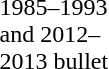<table style="width:80px;">
<tr>
<td></td>
</tr>
<tr>
<td><div>1985–1993 and 2012–2013 bullet</div></td>
</tr>
</table>
